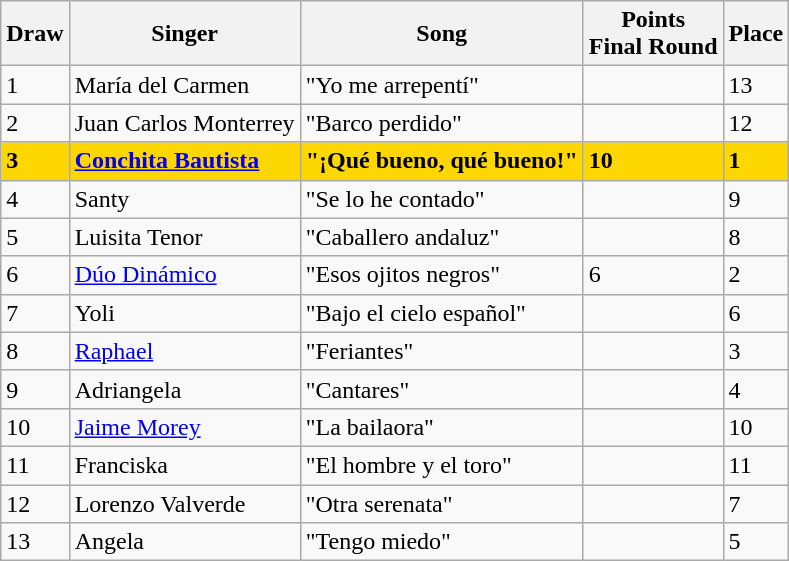<table class="wikitable sortable">
<tr>
<th>Draw</th>
<th>Singer</th>
<th>Song</th>
<th>Points<br>Final Round</th>
<th>Place</th>
</tr>
<tr>
<td>1</td>
<td>María del Carmen</td>
<td>"Yo me arrepentí"</td>
<td></td>
<td>13</td>
</tr>
<tr>
<td>2</td>
<td>Juan Carlos Monterrey</td>
<td>"Barco perdido"</td>
<td></td>
<td>12</td>
</tr>
<tr bgcolor="#FFD700">
<td><strong>3</strong></td>
<td><strong><a href='#'>Conchita Bautista</a></strong></td>
<td><strong>"¡Qué bueno, qué bueno!"</strong></td>
<td><strong>10</strong></td>
<td><strong>1</strong></td>
</tr>
<tr>
<td>4</td>
<td>Santy</td>
<td>"Se lo he contado"</td>
<td></td>
<td>9</td>
</tr>
<tr>
<td>5</td>
<td>Luisita Tenor</td>
<td>"Caballero andaluz"</td>
<td></td>
<td>8</td>
</tr>
<tr>
<td>6</td>
<td><a href='#'>Dúo Dinámico</a></td>
<td>"Esos ojitos negros"</td>
<td>6</td>
<td>2</td>
</tr>
<tr>
<td>7</td>
<td>Yoli</td>
<td>"Bajo el cielo español"</td>
<td></td>
<td>6</td>
</tr>
<tr>
<td>8</td>
<td><a href='#'>Raphael</a></td>
<td>"Feriantes"</td>
<td></td>
<td>3</td>
</tr>
<tr>
<td>9</td>
<td>Adriangela</td>
<td>"Cantares"</td>
<td></td>
<td>4</td>
</tr>
<tr>
<td>10</td>
<td><a href='#'>Jaime Morey</a></td>
<td>"La bailaora"</td>
<td></td>
<td>10</td>
</tr>
<tr>
<td>11</td>
<td>Franciska</td>
<td>"El hombre y el toro"</td>
<td></td>
<td>11</td>
</tr>
<tr>
<td>12</td>
<td>Lorenzo Valverde</td>
<td>"Otra serenata"</td>
<td></td>
<td>7</td>
</tr>
<tr>
<td>13</td>
<td>Angela</td>
<td>"Tengo miedo"</td>
<td></td>
<td>5</td>
</tr>
</table>
